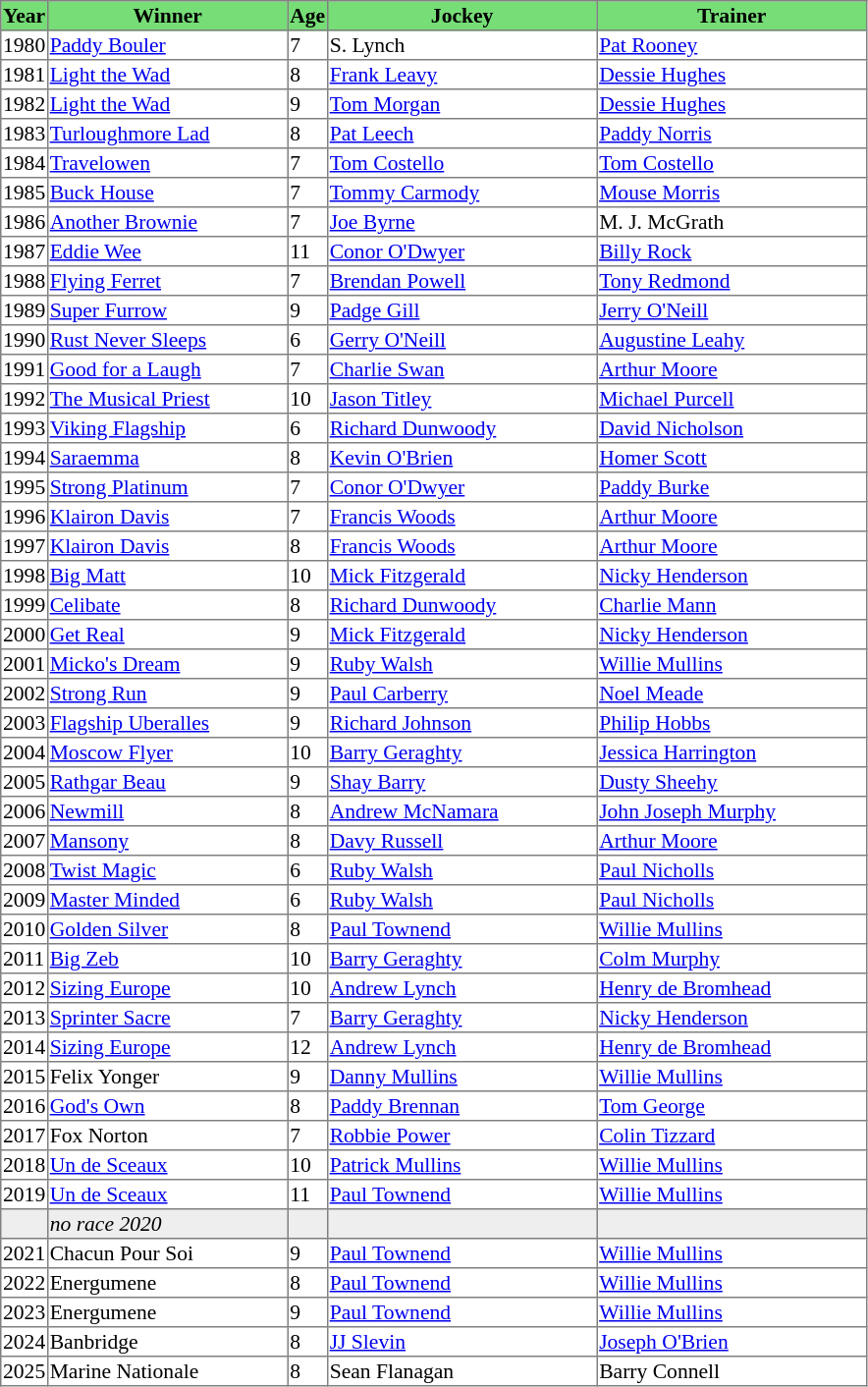<table class = "sortable" | border="1" style="border-collapse: collapse; font-size:90%">
<tr bgcolor="#77dd77" align="center">
<th>Year</th>
<th>Winner</th>
<th>Age</th>
<th>Jockey</th>
<th>Trainer</th>
</tr>
<tr>
<td>1980</td>
<td width=160px><a href='#'>Paddy Bouler</a></td>
<td>7</td>
<td width=180px>S. Lynch</td>
<td width=180px><a href='#'>Pat Rooney</a></td>
</tr>
<tr>
<td>1981</td>
<td><a href='#'>Light the Wad</a></td>
<td>8</td>
<td><a href='#'>Frank Leavy</a></td>
<td><a href='#'>Dessie Hughes</a></td>
</tr>
<tr>
<td>1982</td>
<td><a href='#'>Light the Wad</a></td>
<td>9</td>
<td><a href='#'>Tom Morgan</a></td>
<td><a href='#'>Dessie Hughes</a></td>
</tr>
<tr>
<td>1983</td>
<td><a href='#'>Turloughmore Lad</a></td>
<td>8</td>
<td><a href='#'>Pat Leech</a></td>
<td><a href='#'>Paddy Norris</a></td>
</tr>
<tr>
<td>1984</td>
<td><a href='#'>Travelowen</a></td>
<td>7</td>
<td><a href='#'>Tom Costello</a></td>
<td><a href='#'>Tom Costello</a></td>
</tr>
<tr>
<td>1985</td>
<td><a href='#'>Buck House</a></td>
<td>7</td>
<td><a href='#'>Tommy Carmody</a></td>
<td><a href='#'>Mouse Morris</a></td>
</tr>
<tr>
<td>1986</td>
<td><a href='#'>Another Brownie</a></td>
<td>7</td>
<td><a href='#'>Joe Byrne</a></td>
<td>M. J. McGrath</td>
</tr>
<tr>
<td>1987</td>
<td><a href='#'>Eddie Wee</a></td>
<td>11</td>
<td><a href='#'>Conor O'Dwyer</a></td>
<td><a href='#'>Billy Rock</a></td>
</tr>
<tr>
<td>1988</td>
<td><a href='#'>Flying Ferret</a></td>
<td>7</td>
<td><a href='#'>Brendan Powell</a></td>
<td><a href='#'>Tony Redmond</a></td>
</tr>
<tr>
<td>1989</td>
<td><a href='#'>Super Furrow</a></td>
<td>9</td>
<td><a href='#'>Padge Gill</a></td>
<td><a href='#'>Jerry O'Neill</a></td>
</tr>
<tr>
<td>1990</td>
<td><a href='#'>Rust Never Sleeps</a></td>
<td>6</td>
<td><a href='#'>Gerry O'Neill</a></td>
<td><a href='#'>Augustine Leahy</a></td>
</tr>
<tr>
<td>1991</td>
<td><a href='#'>Good for a Laugh</a></td>
<td>7</td>
<td><a href='#'>Charlie Swan</a></td>
<td><a href='#'>Arthur Moore</a></td>
</tr>
<tr>
<td>1992</td>
<td><a href='#'>The Musical Priest</a></td>
<td>10</td>
<td><a href='#'>Jason Titley</a></td>
<td><a href='#'>Michael Purcell</a></td>
</tr>
<tr>
<td>1993</td>
<td><a href='#'>Viking Flagship</a></td>
<td>6</td>
<td><a href='#'>Richard Dunwoody</a></td>
<td><a href='#'>David Nicholson</a></td>
</tr>
<tr>
<td>1994</td>
<td><a href='#'>Saraemma</a></td>
<td>8</td>
<td><a href='#'>Kevin O'Brien</a></td>
<td><a href='#'>Homer Scott</a></td>
</tr>
<tr>
<td>1995</td>
<td><a href='#'>Strong Platinum</a></td>
<td>7</td>
<td><a href='#'>Conor O'Dwyer</a></td>
<td><a href='#'>Paddy Burke</a></td>
</tr>
<tr>
<td>1996</td>
<td><a href='#'>Klairon Davis</a></td>
<td>7</td>
<td><a href='#'>Francis Woods</a></td>
<td><a href='#'>Arthur Moore</a></td>
</tr>
<tr>
<td>1997</td>
<td><a href='#'>Klairon Davis</a></td>
<td>8</td>
<td><a href='#'>Francis Woods</a></td>
<td><a href='#'>Arthur Moore</a></td>
</tr>
<tr>
<td>1998</td>
<td><a href='#'>Big Matt</a></td>
<td>10</td>
<td><a href='#'>Mick Fitzgerald</a></td>
<td><a href='#'>Nicky Henderson</a></td>
</tr>
<tr>
<td>1999</td>
<td><a href='#'>Celibate</a></td>
<td>8</td>
<td><a href='#'>Richard Dunwoody</a></td>
<td><a href='#'>Charlie Mann</a></td>
</tr>
<tr>
<td>2000</td>
<td><a href='#'>Get Real</a></td>
<td>9</td>
<td><a href='#'>Mick Fitzgerald</a></td>
<td><a href='#'>Nicky Henderson</a></td>
</tr>
<tr>
<td>2001</td>
<td><a href='#'>Micko's Dream</a> </td>
<td>9</td>
<td><a href='#'>Ruby Walsh</a></td>
<td><a href='#'>Willie Mullins</a></td>
</tr>
<tr>
<td>2002</td>
<td><a href='#'>Strong Run</a></td>
<td>9</td>
<td><a href='#'>Paul Carberry</a></td>
<td><a href='#'>Noel Meade</a></td>
</tr>
<tr>
<td>2003</td>
<td><a href='#'>Flagship Uberalles</a></td>
<td>9</td>
<td><a href='#'>Richard Johnson</a></td>
<td><a href='#'>Philip Hobbs</a></td>
</tr>
<tr>
<td>2004</td>
<td><a href='#'>Moscow Flyer</a></td>
<td>10</td>
<td><a href='#'>Barry Geraghty</a></td>
<td><a href='#'>Jessica Harrington</a></td>
</tr>
<tr>
<td>2005</td>
<td><a href='#'>Rathgar Beau</a></td>
<td>9</td>
<td><a href='#'>Shay Barry</a></td>
<td><a href='#'>Dusty Sheehy</a></td>
</tr>
<tr>
<td>2006</td>
<td><a href='#'>Newmill</a></td>
<td>8</td>
<td><a href='#'>Andrew McNamara</a></td>
<td><a href='#'>John Joseph Murphy</a></td>
</tr>
<tr>
<td>2007</td>
<td><a href='#'>Mansony</a></td>
<td>8</td>
<td><a href='#'>Davy Russell</a></td>
<td><a href='#'>Arthur Moore</a></td>
</tr>
<tr>
<td>2008</td>
<td><a href='#'>Twist Magic</a></td>
<td>6</td>
<td><a href='#'>Ruby Walsh</a></td>
<td><a href='#'>Paul Nicholls</a></td>
</tr>
<tr>
<td>2009</td>
<td><a href='#'>Master Minded</a></td>
<td>6</td>
<td><a href='#'>Ruby Walsh</a></td>
<td><a href='#'>Paul Nicholls</a></td>
</tr>
<tr>
<td>2010</td>
<td><a href='#'>Golden Silver</a></td>
<td>8</td>
<td><a href='#'>Paul Townend</a></td>
<td><a href='#'>Willie Mullins</a></td>
</tr>
<tr>
<td>2011</td>
<td><a href='#'>Big Zeb</a></td>
<td>10</td>
<td><a href='#'>Barry Geraghty</a></td>
<td><a href='#'>Colm Murphy</a></td>
</tr>
<tr>
<td>2012</td>
<td><a href='#'>Sizing Europe</a></td>
<td>10</td>
<td><a href='#'>Andrew Lynch</a></td>
<td><a href='#'>Henry de Bromhead</a></td>
</tr>
<tr>
<td>2013</td>
<td><a href='#'>Sprinter Sacre</a></td>
<td>7</td>
<td><a href='#'>Barry Geraghty</a></td>
<td><a href='#'>Nicky Henderson</a></td>
</tr>
<tr>
<td>2014</td>
<td><a href='#'>Sizing Europe</a></td>
<td>12</td>
<td><a href='#'>Andrew Lynch</a></td>
<td><a href='#'>Henry de Bromhead</a></td>
</tr>
<tr>
<td>2015</td>
<td>Felix Yonger</td>
<td>9</td>
<td><a href='#'>Danny Mullins</a></td>
<td><a href='#'>Willie Mullins</a></td>
</tr>
<tr>
<td>2016</td>
<td><a href='#'>God's Own</a></td>
<td>8</td>
<td><a href='#'>Paddy Brennan</a></td>
<td><a href='#'>Tom George</a></td>
</tr>
<tr>
<td>2017</td>
<td>Fox Norton</td>
<td>7</td>
<td><a href='#'>Robbie Power</a></td>
<td><a href='#'>Colin Tizzard</a></td>
</tr>
<tr>
<td>2018</td>
<td><a href='#'>Un de Sceaux</a></td>
<td>10</td>
<td><a href='#'>Patrick Mullins</a></td>
<td><a href='#'>Willie Mullins</a></td>
</tr>
<tr>
<td>2019</td>
<td><a href='#'>Un de Sceaux</a></td>
<td>11</td>
<td><a href='#'>Paul Townend</a></td>
<td><a href='#'>Willie Mullins</a></td>
</tr>
<tr bgcolor="#eeeeee">
<td data-sort-value="2020"></td>
<td><em>no race 2020</em> </td>
<td></td>
<td></td>
<td></td>
</tr>
<tr>
<td>2021</td>
<td>Chacun Pour Soi</td>
<td>9</td>
<td><a href='#'>Paul Townend</a></td>
<td><a href='#'>Willie Mullins</a></td>
</tr>
<tr>
<td>2022</td>
<td>Energumene</td>
<td>8</td>
<td><a href='#'>Paul Townend</a></td>
<td><a href='#'>Willie Mullins</a></td>
</tr>
<tr>
<td>2023</td>
<td>Energumene</td>
<td>9</td>
<td><a href='#'>Paul Townend</a></td>
<td><a href='#'>Willie Mullins</a></td>
</tr>
<tr>
<td>2024</td>
<td>Banbridge</td>
<td>8</td>
<td><a href='#'>JJ Slevin</a></td>
<td><a href='#'>Joseph O'Brien</a></td>
</tr>
<tr>
<td>2025</td>
<td>Marine Nationale</td>
<td>8</td>
<td>Sean Flanagan</td>
<td>Barry Connell</td>
</tr>
</table>
